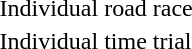<table>
<tr>
<td>Individual road race</td>
<td></td>
<td></td>
<td></td>
</tr>
<tr>
<td>Individual time trial</td>
<td></td>
<td></td>
<td></td>
</tr>
</table>
